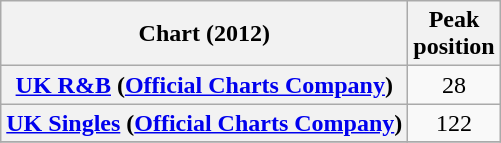<table class="wikitable sortable plainrowheaders">
<tr>
<th scope="col">Chart (2012)</th>
<th scope="col">Peak<br>position</th>
</tr>
<tr>
<th scope="row"><a href='#'>UK R&B</a> (<a href='#'>Official Charts Company</a>)</th>
<td style="text-align:center;">28</td>
</tr>
<tr>
<th scope="row"><a href='#'>UK Singles</a> (<a href='#'>Official Charts Company</a>)</th>
<td style="text-align:center;">122</td>
</tr>
<tr>
</tr>
</table>
